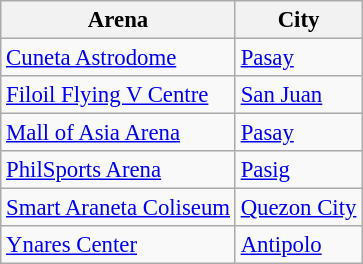<table class="wikitable sortable" style="font-size:95%">
<tr>
<th>Arena</th>
<th>City</th>
</tr>
<tr>
<td><a href='#'>Cuneta Astrodome</a></td>
<td><a href='#'>Pasay</a></td>
</tr>
<tr>
<td><a href='#'>Filoil Flying V Centre</a></td>
<td><a href='#'>San Juan</a></td>
</tr>
<tr>
<td><a href='#'>Mall of Asia Arena</a></td>
<td><a href='#'>Pasay</a></td>
</tr>
<tr>
<td><a href='#'>PhilSports Arena</a></td>
<td><a href='#'>Pasig</a></td>
</tr>
<tr>
<td><a href='#'>Smart Araneta Coliseum</a></td>
<td><a href='#'>Quezon City</a></td>
</tr>
<tr>
<td><a href='#'>Ynares Center</a></td>
<td><a href='#'>Antipolo</a></td>
</tr>
</table>
